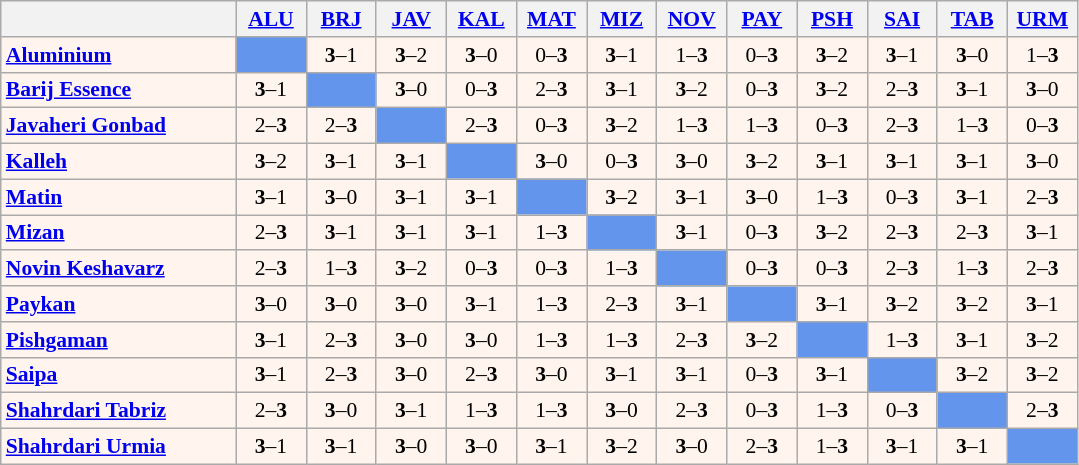<table cellspacing="0" cellpadding="3" style="background-color: #fff5ee; font-size: 90%; text-align: center" class="wikitable">
<tr>
<th width=150></th>
<th width=40><a href='#'>ALU</a></th>
<th width=40><a href='#'>BRJ</a></th>
<th width=40><a href='#'>JAV</a></th>
<th width=40><a href='#'>KAL</a></th>
<th width=40><a href='#'>MAT</a></th>
<th width=40><a href='#'>MIZ</a></th>
<th width=40><a href='#'>NOV</a></th>
<th width=40><a href='#'>PAY</a></th>
<th width=40><a href='#'>PSH</a></th>
<th width=40><a href='#'>SAI</a></th>
<th width=40><a href='#'>TAB</a></th>
<th width=40><a href='#'>URM</a></th>
</tr>
<tr>
<td align=left><strong><a href='#'>Aluminium</a></strong></td>
<td bgcolor="#6495ed"></td>
<td><strong>3</strong>–1</td>
<td><strong>3</strong>–2</td>
<td><strong>3</strong>–0</td>
<td>0–<strong>3</strong></td>
<td><strong>3</strong>–1</td>
<td>1–<strong>3</strong></td>
<td>0–<strong>3</strong></td>
<td><strong>3</strong>–2</td>
<td><strong>3</strong>–1</td>
<td><strong>3</strong>–0</td>
<td>1–<strong>3</strong></td>
</tr>
<tr>
<td align=left><strong><a href='#'>Barij Essence</a></strong></td>
<td><strong>3</strong>–1</td>
<td bgcolor="#6495ed"></td>
<td><strong>3</strong>–0</td>
<td>0–<strong>3</strong></td>
<td>2–<strong>3</strong></td>
<td><strong>3</strong>–1</td>
<td><strong>3</strong>–2</td>
<td>0–<strong>3</strong></td>
<td><strong>3</strong>–2</td>
<td>2–<strong>3</strong></td>
<td><strong>3</strong>–1</td>
<td><strong>3</strong>–0</td>
</tr>
<tr>
<td align=left><strong><a href='#'>Javaheri Gonbad</a></strong></td>
<td>2–<strong>3</strong></td>
<td>2–<strong>3</strong></td>
<td bgcolor="#6495ed"></td>
<td>2–<strong>3</strong></td>
<td>0–<strong>3</strong></td>
<td><strong>3</strong>–2</td>
<td>1–<strong>3</strong></td>
<td>1–<strong>3</strong></td>
<td>0–<strong>3</strong></td>
<td>2–<strong>3</strong></td>
<td>1–<strong>3</strong></td>
<td>0–<strong>3</strong></td>
</tr>
<tr>
<td align=left><strong><a href='#'>Kalleh</a></strong></td>
<td><strong>3</strong>–2</td>
<td><strong>3</strong>–1</td>
<td><strong>3</strong>–1</td>
<td bgcolor="#6495ed"></td>
<td><strong>3</strong>–0</td>
<td>0–<strong>3</strong></td>
<td><strong>3</strong>–0</td>
<td><strong>3</strong>–2</td>
<td><strong>3</strong>–1</td>
<td><strong>3</strong>–1</td>
<td><strong>3</strong>–1</td>
<td><strong>3</strong>–0</td>
</tr>
<tr>
<td align=left><strong><a href='#'>Matin</a></strong></td>
<td><strong>3</strong>–1</td>
<td><strong>3</strong>–0</td>
<td><strong>3</strong>–1</td>
<td><strong>3</strong>–1</td>
<td bgcolor="#6495ed"></td>
<td><strong>3</strong>–2</td>
<td><strong>3</strong>–1</td>
<td><strong>3</strong>–0</td>
<td>1–<strong>3</strong></td>
<td>0–<strong>3</strong></td>
<td><strong>3</strong>–1</td>
<td>2–<strong>3</strong></td>
</tr>
<tr>
<td align=left><strong><a href='#'>Mizan</a></strong></td>
<td>2–<strong>3</strong></td>
<td><strong>3</strong>–1</td>
<td><strong>3</strong>–1</td>
<td><strong>3</strong>–1</td>
<td>1–<strong>3</strong></td>
<td bgcolor="#6495ed"></td>
<td><strong>3</strong>–1</td>
<td>0–<strong>3</strong></td>
<td><strong>3</strong>–2</td>
<td>2–<strong>3</strong></td>
<td>2–<strong>3</strong></td>
<td><strong>3</strong>–1</td>
</tr>
<tr>
<td align=left><strong><a href='#'>Novin Keshavarz</a></strong></td>
<td>2–<strong>3</strong></td>
<td>1–<strong>3</strong></td>
<td><strong>3</strong>–2</td>
<td>0–<strong>3</strong></td>
<td>0–<strong>3</strong></td>
<td>1–<strong>3</strong></td>
<td bgcolor="#6495ed"></td>
<td>0–<strong>3</strong></td>
<td>0–<strong>3</strong></td>
<td>2–<strong>3</strong></td>
<td>1–<strong>3</strong></td>
<td>2–<strong>3</strong></td>
</tr>
<tr>
<td align=left><strong><a href='#'>Paykan</a></strong></td>
<td><strong>3</strong>–0</td>
<td><strong>3</strong>–0</td>
<td><strong>3</strong>–0</td>
<td><strong>3</strong>–1</td>
<td>1–<strong>3</strong></td>
<td>2–<strong>3</strong></td>
<td><strong>3</strong>–1</td>
<td bgcolor="#6495ed"></td>
<td><strong>3</strong>–1</td>
<td><strong>3</strong>–2</td>
<td><strong>3</strong>–2</td>
<td><strong>3</strong>–1</td>
</tr>
<tr>
<td align=left><strong><a href='#'>Pishgaman</a></strong></td>
<td><strong>3</strong>–1</td>
<td>2–<strong>3</strong></td>
<td><strong>3</strong>–0</td>
<td><strong>3</strong>–0</td>
<td>1–<strong>3</strong></td>
<td>1–<strong>3</strong></td>
<td>2–<strong>3</strong></td>
<td><strong>3</strong>–2</td>
<td bgcolor="#6495ed"></td>
<td>1–<strong>3</strong></td>
<td><strong>3</strong>–1</td>
<td><strong>3</strong>–2</td>
</tr>
<tr>
<td align=left><strong><a href='#'>Saipa</a></strong></td>
<td><strong>3</strong>–1</td>
<td>2–<strong>3</strong></td>
<td><strong>3</strong>–0</td>
<td>2–<strong>3</strong></td>
<td><strong>3</strong>–0</td>
<td><strong>3</strong>–1</td>
<td><strong>3</strong>–1</td>
<td>0–<strong>3</strong></td>
<td><strong>3</strong>–1</td>
<td bgcolor="#6495ed"></td>
<td><strong>3</strong>–2</td>
<td><strong>3</strong>–2</td>
</tr>
<tr>
<td align=left><strong><a href='#'>Shahrdari Tabriz</a></strong></td>
<td>2–<strong>3</strong></td>
<td><strong>3</strong>–0</td>
<td><strong>3</strong>–1</td>
<td>1–<strong>3</strong></td>
<td>1–<strong>3</strong></td>
<td><strong>3</strong>–0</td>
<td>2–<strong>3</strong></td>
<td>0–<strong>3</strong></td>
<td>1–<strong>3</strong></td>
<td>0–<strong>3</strong></td>
<td bgcolor="#6495ed"></td>
<td>2–<strong>3</strong></td>
</tr>
<tr>
<td align=left><strong><a href='#'>Shahrdari Urmia</a></strong></td>
<td><strong>3</strong>–1</td>
<td><strong>3</strong>–1</td>
<td><strong>3</strong>–0</td>
<td><strong>3</strong>–0</td>
<td><strong>3</strong>–1</td>
<td><strong>3</strong>–2</td>
<td><strong>3</strong>–0</td>
<td>2–<strong>3</strong></td>
<td>1–<strong>3</strong></td>
<td><strong>3</strong>–1</td>
<td><strong>3</strong>–1</td>
<td bgcolor="#6495ed"></td>
</tr>
</table>
